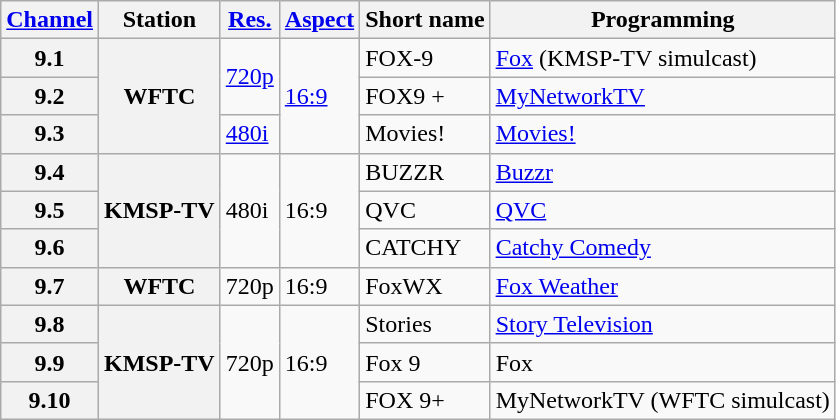<table class="wikitable">
<tr>
<th scope = "col"><a href='#'>Channel</a></th>
<th scope = "col">Station</th>
<th scope = "col"><a href='#'>Res.</a></th>
<th scope = "col"><a href='#'>Aspect</a></th>
<th scope = "col">Short name</th>
<th scope = "col">Programming</th>
</tr>
<tr>
<th scope = "row">9.1</th>
<th rowspan="3">WFTC</th>
<td rowspan="2"><a href='#'>720p</a></td>
<td rowspan="3"><a href='#'>16:9</a></td>
<td>FOX-9</td>
<td><a href='#'>Fox</a> (KMSP-TV simulcast)</td>
</tr>
<tr>
<th scope = "row">9.2</th>
<td>FOX9 +</td>
<td><a href='#'>MyNetworkTV</a></td>
</tr>
<tr>
<th scope = "row">9.3</th>
<td><a href='#'>480i</a></td>
<td>Movies!</td>
<td><a href='#'>Movies!</a></td>
</tr>
<tr>
<th scope = "row">9.4</th>
<th rowspan="3">KMSP-TV</th>
<td rowspan="3">480i</td>
<td rowspan="3">16:9</td>
<td>BUZZR</td>
<td><a href='#'>Buzzr</a></td>
</tr>
<tr>
<th scope = "row">9.5</th>
<td>QVC</td>
<td><a href='#'>QVC</a></td>
</tr>
<tr>
<th scope = "row">9.6</th>
<td>CATCHY</td>
<td><a href='#'>Catchy Comedy</a></td>
</tr>
<tr>
<th scope = "row">9.7</th>
<th>WFTC</th>
<td>720p</td>
<td>16:9</td>
<td>FoxWX</td>
<td><a href='#'>Fox Weather</a></td>
</tr>
<tr>
<th scope = "row">9.8</th>
<th rowspan="3">KMSP-TV</th>
<td rowspan="3">720p</td>
<td rowspan="3">16:9</td>
<td>Stories</td>
<td><a href='#'>Story Television</a></td>
</tr>
<tr>
<th scope = "row">9.9</th>
<td>Fox 9</td>
<td>Fox</td>
</tr>
<tr>
<th scope = "row">9.10</th>
<td>FOX 9+</td>
<td>MyNetworkTV (WFTC simulcast)</td>
</tr>
</table>
